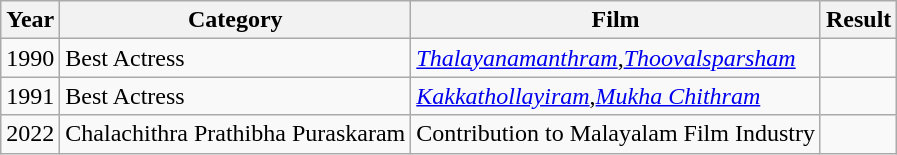<table class="wikitable">
<tr>
<th>Year</th>
<th>Category</th>
<th>Film</th>
<th>Result</th>
</tr>
<tr>
<td>1990</td>
<td>Best Actress</td>
<td><em><a href='#'>Thalayanamanthram</a></em>,<em><a href='#'>Thoovalsparsham</a></em></td>
<td></td>
</tr>
<tr>
<td>1991</td>
<td>Best Actress</td>
<td><em><a href='#'>Kakkathollayiram</a></em>,<em><a href='#'>Mukha Chithram</a></em></td>
<td></td>
</tr>
<tr>
<td>2022</td>
<td>Chalachithra Prathibha Puraskaram</td>
<td>Contribution to Malayalam Film Industry</td>
<td></td>
</tr>
</table>
